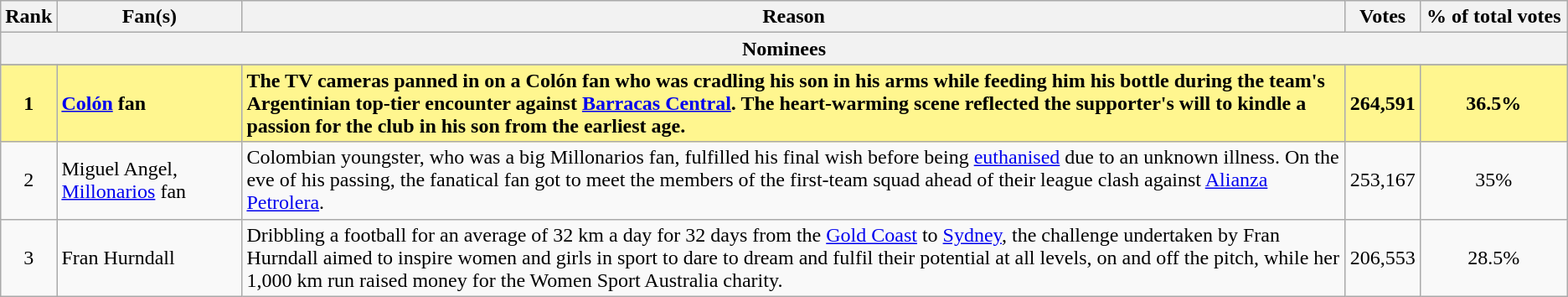<table class="wikitable">
<tr>
<th>Rank</th>
<th width="140">Fan(s)</th>
<th>Reason</th>
<th>Votes</th>
<th width="110">% of total votes</th>
</tr>
<tr>
<th colspan="5">Nominees</th>
</tr>
<tr>
</tr>
<tr style="background-color: #FFF68F; font-weight: bold;">
<td align="center">1</td>
<td> <a href='#'>Colón</a> fan</td>
<td>The TV cameras panned in on a Colón fan who was cradling his son in his arms while feeding him his bottle during the team's Argentinian top-tier encounter against <a href='#'>Barracas Central</a>. The heart-warming scene reflected the supporter's will to kindle a passion for the club in his son from the earliest age.</td>
<td>264,591</td>
<td align="center">36.5%</td>
</tr>
<tr>
<td align="center">2</td>
<td> Miguel Angel, <a href='#'>Millonarios</a> fan</td>
<td>Colombian youngster, who was a big Millonarios fan, fulfilled his final wish before being <a href='#'>euthanised</a> due to an unknown illness. On the eve of his passing, the fanatical fan got to meet the members of the first-team squad ahead of their league clash against <a href='#'>Alianza Petrolera</a>.</td>
<td>253,167</td>
<td align="center">35%</td>
</tr>
<tr>
<td align="center">3</td>
<td> Fran Hurndall</td>
<td>Dribbling a football for an average of 32 km a day for 32 days from the <a href='#'>Gold Coast</a> to <a href='#'>Sydney</a>, the challenge undertaken by Fran Hurndall aimed to inspire women and girls in sport to dare to dream and fulfil their potential at all levels, on and off the pitch, while her 1,000 km run raised money for the Women Sport Australia charity.</td>
<td>206,553</td>
<td align="center">28.5%</td>
</tr>
</table>
